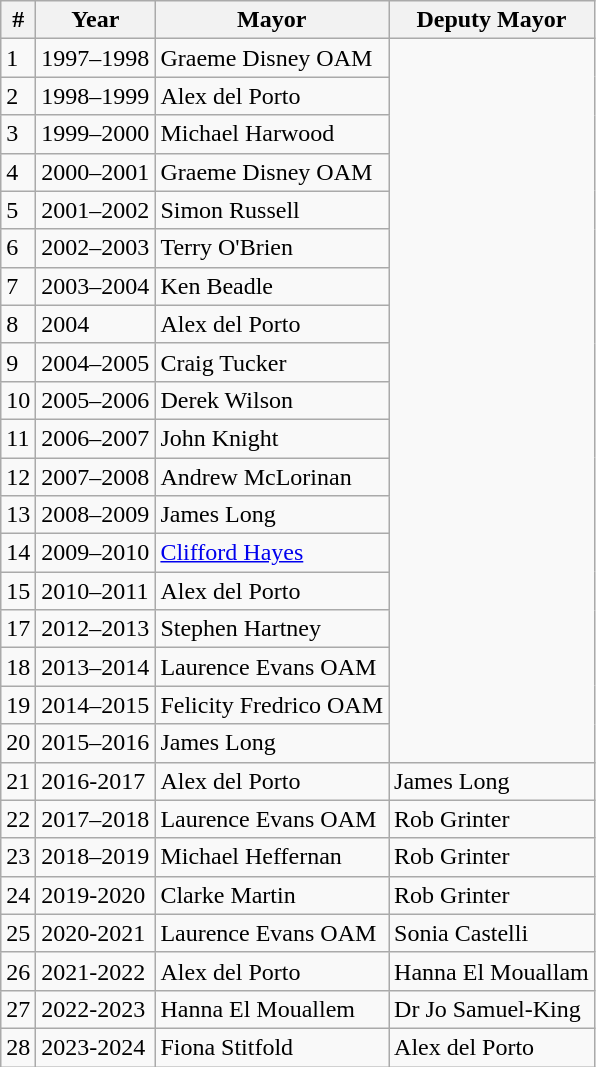<table class="wikitable">
<tr>
<th>#</th>
<th>Year</th>
<th>Mayor</th>
<th>Deputy Mayor</th>
</tr>
<tr>
<td>1</td>
<td>1997–1998</td>
<td>Graeme Disney OAM</td>
</tr>
<tr>
<td>2</td>
<td>1998–1999</td>
<td>Alex del Porto</td>
</tr>
<tr>
<td>3</td>
<td>1999–2000</td>
<td>Michael Harwood</td>
</tr>
<tr>
<td>4</td>
<td>2000–2001</td>
<td>Graeme Disney OAM</td>
</tr>
<tr>
<td>5</td>
<td>2001–2002</td>
<td>Simon Russell</td>
</tr>
<tr>
<td>6</td>
<td>2002–2003</td>
<td>Terry O'Brien</td>
</tr>
<tr>
<td>7</td>
<td>2003–2004</td>
<td>Ken Beadle</td>
</tr>
<tr>
<td>8</td>
<td>2004</td>
<td>Alex del Porto</td>
</tr>
<tr>
<td>9</td>
<td>2004–2005</td>
<td>Craig Tucker</td>
</tr>
<tr>
<td>10</td>
<td>2005–2006</td>
<td>Derek Wilson</td>
</tr>
<tr>
<td>11</td>
<td>2006–2007</td>
<td>John Knight</td>
</tr>
<tr>
<td>12</td>
<td>2007–2008</td>
<td>Andrew McLorinan</td>
</tr>
<tr>
<td>13</td>
<td>2008–2009</td>
<td>James Long</td>
</tr>
<tr>
<td>14</td>
<td>2009–2010</td>
<td><a href='#'>Clifford Hayes</a></td>
</tr>
<tr>
<td>15</td>
<td>2010–2011</td>
<td>Alex del Porto</td>
</tr>
<tr>
<td>17</td>
<td>2012–2013</td>
<td>Stephen Hartney</td>
</tr>
<tr>
<td>18</td>
<td>2013–2014</td>
<td>Laurence Evans OAM</td>
</tr>
<tr>
<td>19</td>
<td>2014–2015</td>
<td>Felicity Fredrico OAM</td>
</tr>
<tr>
<td>20</td>
<td>2015–2016</td>
<td>James Long</td>
</tr>
<tr>
<td>21</td>
<td>2016-2017</td>
<td>Alex del Porto</td>
<td>James Long</td>
</tr>
<tr>
<td>22</td>
<td>2017–2018</td>
<td>Laurence Evans OAM</td>
<td>Rob Grinter</td>
</tr>
<tr>
<td>23</td>
<td>2018–2019</td>
<td>Michael Heffernan</td>
<td>Rob Grinter</td>
</tr>
<tr>
<td>24</td>
<td>2019-2020</td>
<td>Clarke Martin</td>
<td>Rob Grinter</td>
</tr>
<tr>
<td>25</td>
<td>2020-2021</td>
<td>Laurence Evans OAM</td>
<td>Sonia Castelli</td>
</tr>
<tr>
<td>26</td>
<td>2021-2022</td>
<td>Alex del Porto</td>
<td>Hanna El Mouallam</td>
</tr>
<tr>
<td>27</td>
<td>2022-2023</td>
<td>Hanna El Mouallem</td>
<td>Dr Jo Samuel-King</td>
</tr>
<tr>
<td>28</td>
<td>2023-2024</td>
<td>Fiona Stitfold</td>
<td>Alex del Porto</td>
</tr>
</table>
